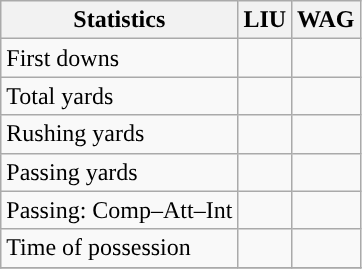<table class="wikitable" style="float: left;">
<tr>
<th>Statistics</th>
<th>LIU</th>
<th>WAG</th>
</tr>
<tr>
<td>First downs</td>
<td></td>
<td></td>
</tr>
<tr>
<td>Total yards</td>
<td></td>
<td></td>
</tr>
<tr>
<td>Rushing yards</td>
<td></td>
<td></td>
</tr>
<tr>
<td>Passing yards</td>
<td></td>
<td></td>
</tr>
<tr>
<td>Passing: Comp–Att–Int</td>
<td></td>
<td></td>
</tr>
<tr>
<td>Time of possession</td>
<td></td>
<td></td>
</tr>
<tr>
</tr>
</table>
